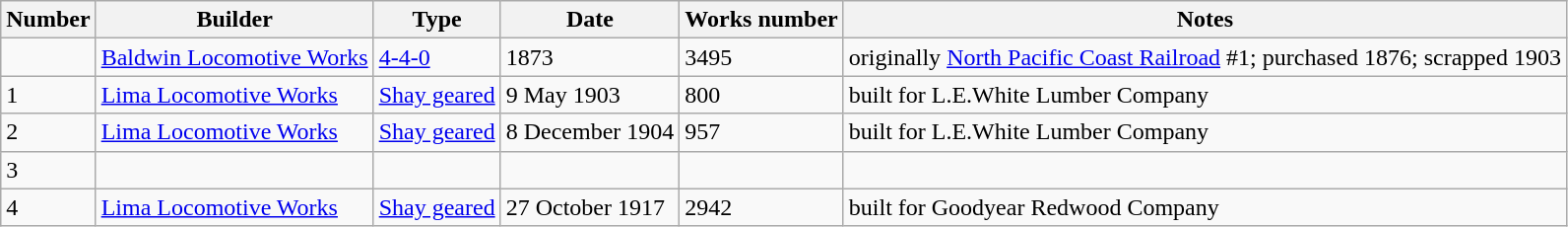<table class="wikitable">
<tr>
<th>Number</th>
<th>Builder</th>
<th>Type</th>
<th>Date</th>
<th>Works number</th>
<th>Notes</th>
</tr>
<tr>
<td></td>
<td><a href='#'>Baldwin Locomotive Works</a></td>
<td><a href='#'>4-4-0</a></td>
<td>1873</td>
<td>3495</td>
<td>originally <a href='#'>North Pacific Coast Railroad</a> #1; purchased 1876; scrapped 1903</td>
</tr>
<tr>
<td>1</td>
<td><a href='#'>Lima Locomotive Works</a></td>
<td><a href='#'>Shay geared</a></td>
<td>9 May 1903</td>
<td>800</td>
<td>built for L.E.White Lumber Company</td>
</tr>
<tr>
<td>2</td>
<td><a href='#'>Lima Locomotive Works</a></td>
<td><a href='#'>Shay geared</a></td>
<td>8 December 1904</td>
<td>957</td>
<td>built for L.E.White Lumber Company</td>
</tr>
<tr>
<td>3</td>
<td></td>
<td></td>
<td></td>
<td></td>
<td></td>
</tr>
<tr>
<td>4</td>
<td><a href='#'>Lima Locomotive Works</a></td>
<td><a href='#'>Shay geared</a></td>
<td>27 October 1917</td>
<td>2942</td>
<td>built for Goodyear Redwood Company</td>
</tr>
</table>
